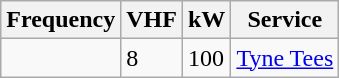<table class="wikitable sortable">
<tr>
<th>Frequency</th>
<th>VHF</th>
<th>kW</th>
<th>Service</th>
</tr>
<tr>
<td></td>
<td>8</td>
<td>100</td>
<td><a href='#'>Tyne Tees</a></td>
</tr>
</table>
